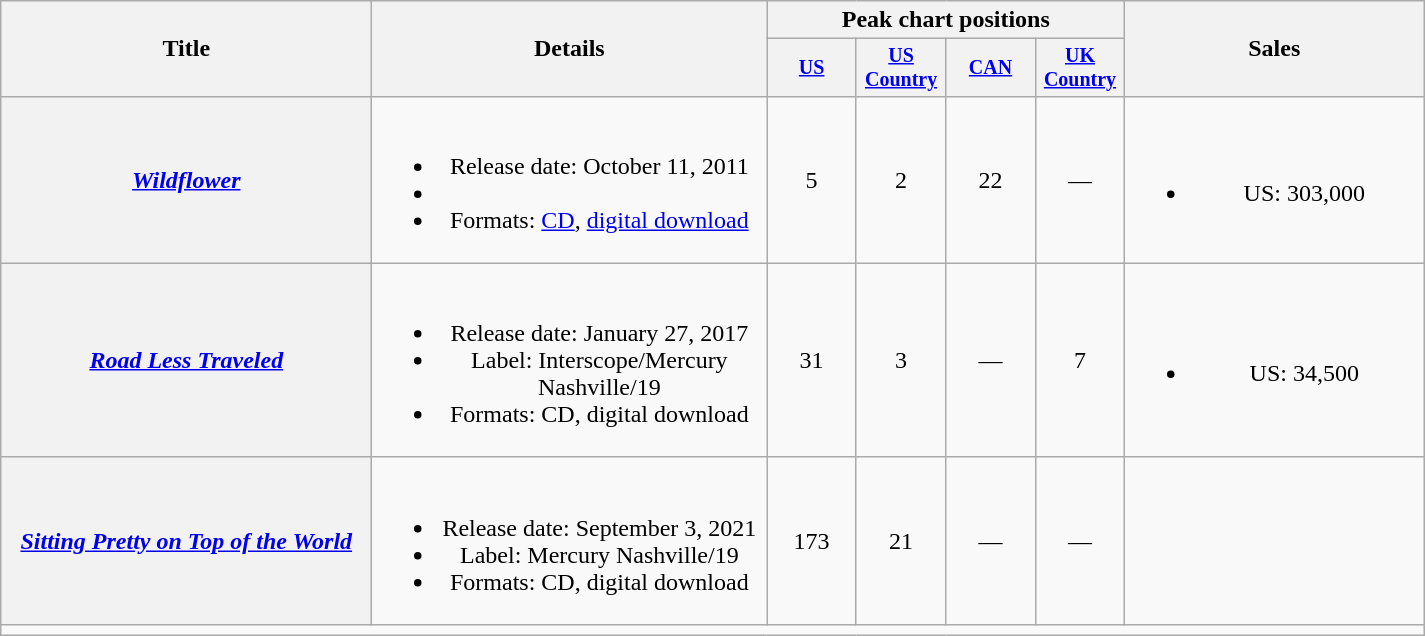<table class="wikitable plainrowheaders" style="text-align:center;">
<tr>
<th scope="col" rowspan="2" style="width:15em;">Title</th>
<th scope="col" rowspan="2" style="width:16em;">Details</th>
<th scope="col" colspan="4">Peak chart positions</th>
<th scope="col" rowspan="2" style="width:12em;">Sales</th>
</tr>
<tr style="font-size:smaller;">
<th scope="col" style="width:4em;"><a href='#'>US</a><br></th>
<th scope="col" style="width:4em;"><a href='#'>US Country</a><br></th>
<th scope="col" style="width:4em;"><a href='#'>CAN</a><br></th>
<th scope="col" style="width:4em;"><a href='#'>UK Country</a><br></th>
</tr>
<tr>
<th scope="row"><em><a href='#'>Wildflower</a></em></th>
<td><br><ul><li>Release date: October 11, 2011</li><li></li><li>Formats: <a href='#'>CD</a>, <a href='#'>digital download</a></li></ul></td>
<td>5</td>
<td>2</td>
<td>22</td>
<td>—</td>
<td><br><ul><li>US: 303,000</li></ul></td>
</tr>
<tr>
<th scope="row"><em><a href='#'>Road Less Traveled</a></em></th>
<td><br><ul><li>Release date: January 27, 2017</li><li>Label: Interscope/Mercury Nashville/19</li><li>Formats: CD, digital download</li></ul></td>
<td>31</td>
<td>3</td>
<td>—</td>
<td>7</td>
<td><br><ul><li>US: 34,500</li></ul></td>
</tr>
<tr>
<th scope="row"><em><a href='#'>Sitting Pretty on Top of the World</a></em></th>
<td><br><ul><li>Release date: September 3, 2021</li><li>Label: Mercury Nashville/19</li><li>Formats: CD, digital download</li></ul></td>
<td>173</td>
<td>21</td>
<td>—</td>
<td>—</td>
<td></td>
</tr>
<tr>
<td colspan="7"></td>
</tr>
</table>
